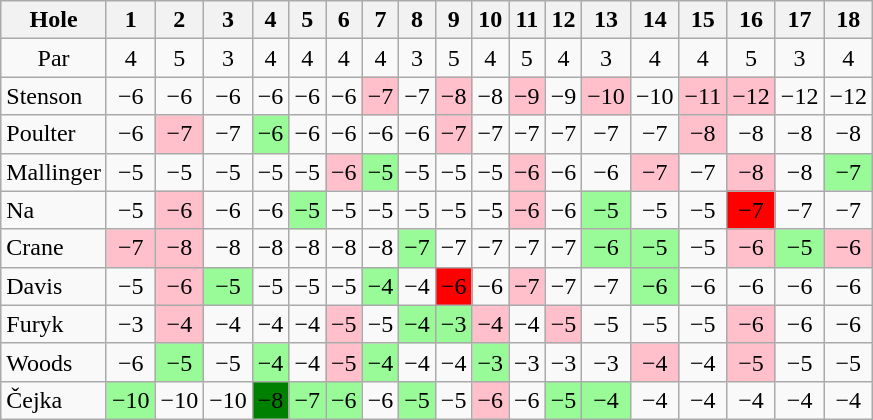<table class="wikitable" style="text-align:center">
<tr>
<th>Hole</th>
<th>1</th>
<th>2</th>
<th>3</th>
<th>4</th>
<th>5</th>
<th>6</th>
<th>7</th>
<th>8</th>
<th>9</th>
<th>10</th>
<th>11</th>
<th>12</th>
<th>13</th>
<th>14</th>
<th>15</th>
<th>16</th>
<th>17</th>
<th>18</th>
</tr>
<tr>
<td>Par</td>
<td>4</td>
<td>5</td>
<td>3</td>
<td>4</td>
<td>4</td>
<td>4</td>
<td>4</td>
<td>3</td>
<td>5</td>
<td>4</td>
<td>5</td>
<td>4</td>
<td>3</td>
<td>4</td>
<td>4</td>
<td>5</td>
<td>3</td>
<td>4</td>
</tr>
<tr>
<td align=left> Stenson</td>
<td>−6</td>
<td>−6</td>
<td>−6</td>
<td>−6</td>
<td>−6</td>
<td>−6</td>
<td style="background: Pink;">−7</td>
<td>−7</td>
<td style="background: Pink;">−8</td>
<td>−8</td>
<td style="background: Pink;">−9</td>
<td>−9</td>
<td style="background: Pink;">−10</td>
<td>−10</td>
<td style="background: Pink;">−11</td>
<td style="background: Pink;">−12</td>
<td>−12</td>
<td>−12</td>
</tr>
<tr>
<td align=left> Poulter</td>
<td>−6</td>
<td style="background: Pink;">−7</td>
<td>−7</td>
<td style="background:PaleGreen;">−6</td>
<td>−6</td>
<td>−6</td>
<td>−6</td>
<td>−6</td>
<td style="background: Pink;">−7</td>
<td>−7</td>
<td>−7</td>
<td>−7</td>
<td>−7</td>
<td>−7</td>
<td style="background: Pink;">−8</td>
<td>−8</td>
<td>−8</td>
<td>−8</td>
</tr>
<tr>
<td align=left> Mallinger</td>
<td>−5</td>
<td>−5</td>
<td>−5</td>
<td>−5</td>
<td>−5</td>
<td style="background: Pink;">−6</td>
<td style="background:PaleGreen;">−5</td>
<td>−5</td>
<td>−5</td>
<td>−5</td>
<td style="background: Pink;">−6</td>
<td>−6</td>
<td>−6</td>
<td style="background: Pink;">−7</td>
<td>−7</td>
<td style="background: Pink;">−8</td>
<td>−8</td>
<td style="background:PaleGreen;">−7</td>
</tr>
<tr>
<td align=left> Na</td>
<td>−5</td>
<td style="background: Pink;">−6</td>
<td>−6</td>
<td>−6</td>
<td style="background:PaleGreen;">−5</td>
<td>−5</td>
<td>−5</td>
<td>−5</td>
<td>−5</td>
<td>−5</td>
<td style="background: Pink;">−6</td>
<td>−6</td>
<td style="background:PaleGreen;">−5</td>
<td>−5</td>
<td>−5</td>
<td style="background: Red;">−7</td>
<td>−7</td>
<td>−7</td>
</tr>
<tr>
<td align=left> Crane</td>
<td style="background: Pink;">−7</td>
<td style="background: Pink;">−8</td>
<td>−8</td>
<td>−8</td>
<td>−8</td>
<td>−8</td>
<td>−8</td>
<td style="background:PaleGreen;">−7</td>
<td>−7</td>
<td>−7</td>
<td>−7</td>
<td>−7</td>
<td style="background:PaleGreen;">−6</td>
<td style="background:PaleGreen;">−5</td>
<td>−5</td>
<td style="background: Pink;">−6</td>
<td style="background:PaleGreen;">−5</td>
<td style="background: Pink;">−6</td>
</tr>
<tr>
<td align=left> Davis</td>
<td>−5</td>
<td style="background: Pink;">−6</td>
<td style="background:PaleGreen;">−5</td>
<td>−5</td>
<td>−5</td>
<td>−5</td>
<td style="background:PaleGreen;">−4</td>
<td>−4</td>
<td style="background: Red;">−6</td>
<td>−6</td>
<td style="background: Pink;">−7</td>
<td>−7</td>
<td>−7</td>
<td style="background:PaleGreen;">−6</td>
<td>−6</td>
<td>−6</td>
<td>−6</td>
<td>−6</td>
</tr>
<tr>
<td align=left> Furyk</td>
<td>−3</td>
<td style="background: Pink;">−4</td>
<td>−4</td>
<td>−4</td>
<td>−4</td>
<td style="background: Pink;">−5</td>
<td>−5</td>
<td style="background:PaleGreen;">−4</td>
<td style="background:PaleGreen;">−3</td>
<td style="background: Pink;">−4</td>
<td>−4</td>
<td style="background: Pink;">−5</td>
<td>−5</td>
<td>−5</td>
<td>−5</td>
<td style="background: Pink;">−6</td>
<td>−6</td>
<td>−6</td>
</tr>
<tr>
<td align=left> Woods</td>
<td>−6</td>
<td style="background:PaleGreen;">−5</td>
<td>−5</td>
<td style="background:PaleGreen;">−4</td>
<td>−4</td>
<td style="background: Pink;">−5</td>
<td style="background:PaleGreen;">−4</td>
<td>−4</td>
<td>−4</td>
<td style="background:PaleGreen;">−3</td>
<td>−3</td>
<td>−3</td>
<td>−3</td>
<td style="background: Pink;">−4</td>
<td>−4</td>
<td style="background: Pink;">−5</td>
<td>−5</td>
<td>−5</td>
</tr>
<tr>
<td align=left> Čejka</td>
<td style="background:PaleGreen;">−10</td>
<td>−10</td>
<td>−10</td>
<td style="background:Green;">−8</td>
<td style="background:PaleGreen;">−7</td>
<td style="background:PaleGreen;">−6</td>
<td>−6</td>
<td style="background:PaleGreen;">−5</td>
<td>−5</td>
<td style="background: Pink;">−6</td>
<td>−6</td>
<td style="background:PaleGreen;">−5</td>
<td style="background:PaleGreen;">−4</td>
<td>−4</td>
<td>−4</td>
<td>−4</td>
<td>−4</td>
<td>−4</td>
</tr>
</table>
